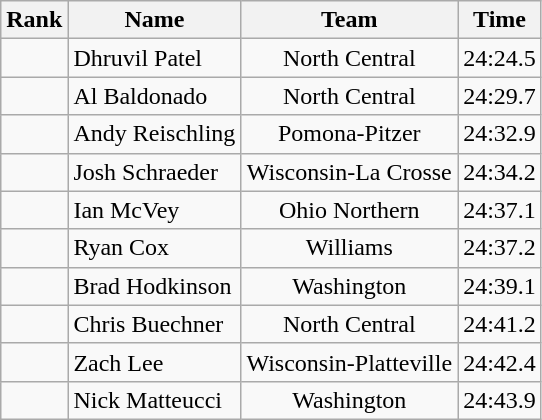<table class="wikitable sortable" style="text-align:center">
<tr>
<th>Rank</th>
<th>Name</th>
<th>Team</th>
<th>Time</th>
</tr>
<tr>
<td></td>
<td align=left>Dhruvil Patel</td>
<td>North Central</td>
<td>24:24.5</td>
</tr>
<tr>
<td></td>
<td align=left>Al Baldonado</td>
<td>North Central</td>
<td>24:29.7</td>
</tr>
<tr>
<td></td>
<td align=left>Andy Reischling</td>
<td>Pomona-Pitzer</td>
<td>24:32.9</td>
</tr>
<tr>
<td></td>
<td align=left>Josh Schraeder</td>
<td>Wisconsin-La Crosse</td>
<td>24:34.2</td>
</tr>
<tr>
<td></td>
<td align=left>Ian McVey</td>
<td>Ohio Northern</td>
<td>24:37.1</td>
</tr>
<tr>
<td></td>
<td align=left>Ryan Cox</td>
<td>Williams</td>
<td>24:37.2</td>
</tr>
<tr>
<td></td>
<td align=left>Brad Hodkinson</td>
<td>Washington</td>
<td>24:39.1</td>
</tr>
<tr>
<td></td>
<td align=left>Chris Buechner</td>
<td>North Central</td>
<td>24:41.2</td>
</tr>
<tr>
<td></td>
<td align=left>Zach Lee</td>
<td>Wisconsin-Platteville</td>
<td>24:42.4</td>
</tr>
<tr>
<td></td>
<td align=left>Nick Matteucci</td>
<td>Washington</td>
<td>24:43.9</td>
</tr>
</table>
